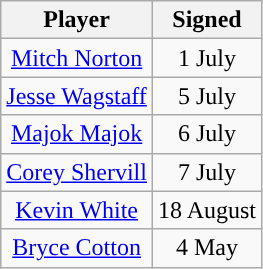<table class="wikitable sortable sortable" style="text-align: center">
<tr>
<th>Player</th>
<th>Signed</th>
</tr>
<tr>
<td><a href='#'>Mitch Norton</a></td>
<td>1 July</td>
</tr>
<tr>
<td><a href='#'>Jesse Wagstaff</a></td>
<td>5 July</td>
</tr>
<tr>
<td><a href='#'>Majok Majok</a></td>
<td>6 July</td>
</tr>
<tr>
<td><a href='#'>Corey Shervill</a></td>
<td>7 July</td>
</tr>
<tr>
<td><a href='#'>Kevin White</a></td>
<td>18 August</td>
</tr>
<tr>
<td><a href='#'>Bryce Cotton</a></td>
<td>4 May</td>
</tr>
</table>
